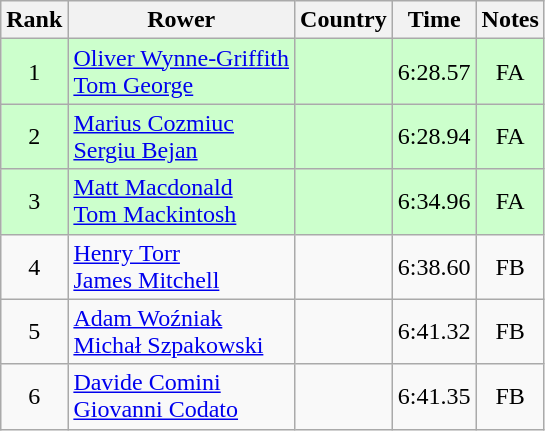<table class="wikitable" style="text-align:center">
<tr>
<th>Rank</th>
<th>Rower</th>
<th>Country</th>
<th>Time</th>
<th>Notes</th>
</tr>
<tr bgcolor=ccffcc>
<td>1</td>
<td align="left"><a href='#'>Oliver Wynne-Griffith</a><br><a href='#'>Tom George</a></td>
<td align="left"></td>
<td>6:28.57</td>
<td>FA</td>
</tr>
<tr bgcolor=ccffcc>
<td>2</td>
<td align="left"><a href='#'>Marius Cozmiuc</a><br><a href='#'>Sergiu Bejan</a></td>
<td align="left"></td>
<td>6:28.94</td>
<td>FA</td>
</tr>
<tr bgcolor=ccffcc>
<td>3</td>
<td align="left"><a href='#'>Matt Macdonald</a><br><a href='#'>Tom Mackintosh</a></td>
<td align="left"></td>
<td>6:34.96</td>
<td>FA</td>
</tr>
<tr>
<td>4</td>
<td align="left"><a href='#'>Henry Torr</a><br><a href='#'>James Mitchell</a></td>
<td align="left"></td>
<td>6:38.60</td>
<td>FB</td>
</tr>
<tr>
<td>5</td>
<td align="left"><a href='#'>Adam Woźniak</a><br><a href='#'>Michał Szpakowski</a></td>
<td align="left"></td>
<td>6:41.32</td>
<td>FB</td>
</tr>
<tr>
<td>6</td>
<td align="left"><a href='#'>Davide Comini</a><br><a href='#'>Giovanni Codato</a></td>
<td align="left"></td>
<td>6:41.35</td>
<td>FB</td>
</tr>
</table>
